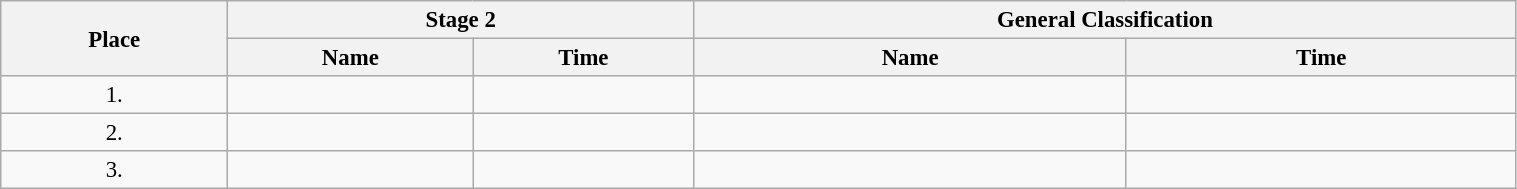<table class=wikitable style="font-size:95%" width="80%">
<tr>
<th rowspan="2">Place</th>
<th colspan="2">Stage 2</th>
<th colspan="2">General Classification</th>
</tr>
<tr>
<th>Name</th>
<th>Time</th>
<th>Name</th>
<th>Time</th>
</tr>
<tr>
<td align="center">1.</td>
<td></td>
<td></td>
<td></td>
<td></td>
</tr>
<tr>
<td align="center">2.</td>
<td></td>
<td></td>
<td></td>
<td></td>
</tr>
<tr>
<td align="center">3.</td>
<td></td>
<td></td>
<td></td>
<td></td>
</tr>
</table>
